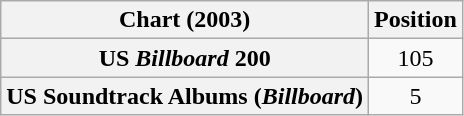<table class="wikitable sortable plainrowheaders" style="text-align:center">
<tr>
<th scope="col">Chart (2003)</th>
<th scope="col">Position</th>
</tr>
<tr>
<th scope="row">US <em>Billboard</em> 200</th>
<td>105</td>
</tr>
<tr>
<th scope="row">US Soundtrack Albums (<em>Billboard</em>)</th>
<td>5</td>
</tr>
</table>
